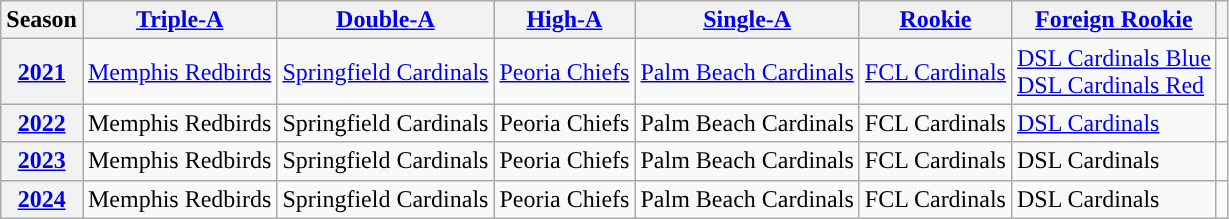<table class="wikitable plainrowheaders">
<tr>
<th scope="col">Season</th>
<th scope="col"><a href='#'><span>Triple-A</span></a></th>
<th scope="col"><a href='#'><span>Double-A</span></a></th>
<th scope="col"><a href='#'><span>High-A</span></a></th>
<th scope="col"><a href='#'><span>Single-A</span></a></th>
<th scope="col"><a href='#'><span>Rookie</span></a></th>
<th scope="col"><a href='#'><span>Foreign Rookie</span></a></th>
<th scope="col"></th>
</tr>
<tr>
<th scope="row" style="text-align:center"><a href='#'>2021</a></th>
<td><a href='#'>Memphis Redbirds</a></td>
<td><a href='#'>Springfield Cardinals</a></td>
<td><a href='#'>Peoria Chiefs</a></td>
<td><a href='#'>Palm Beach Cardinals</a></td>
<td><a href='#'>FCL Cardinals</a></td>
<td><a href='#'>DSL Cardinals Blue</a><br><a href='#'>DSL Cardinals Red</a></td>
<td align="center"></td>
</tr>
<tr>
<th scope="row" style="text-align:center"><a href='#'>2022</a></th>
<td>Memphis Redbirds</td>
<td>Springfield Cardinals</td>
<td>Peoria Chiefs</td>
<td>Palm Beach Cardinals</td>
<td>FCL Cardinals</td>
<td><a href='#'>DSL Cardinals</a></td>
<td align="center"></td>
</tr>
<tr>
<th scope="row" style="text-align:center"><a href='#'>2023</a></th>
<td>Memphis Redbirds</td>
<td>Springfield Cardinals</td>
<td>Peoria Chiefs</td>
<td>Palm Beach Cardinals</td>
<td>FCL Cardinals</td>
<td>DSL Cardinals</td>
<td align="center"></td>
</tr>
<tr>
<th scope="row" style="text-align:center"><a href='#'>2024</a></th>
<td>Memphis Redbirds</td>
<td>Springfield Cardinals</td>
<td>Peoria Chiefs</td>
<td>Palm Beach Cardinals</td>
<td>FCL Cardinals</td>
<td>DSL Cardinals</td>
<td align="center"></td>
</tr>
</table>
